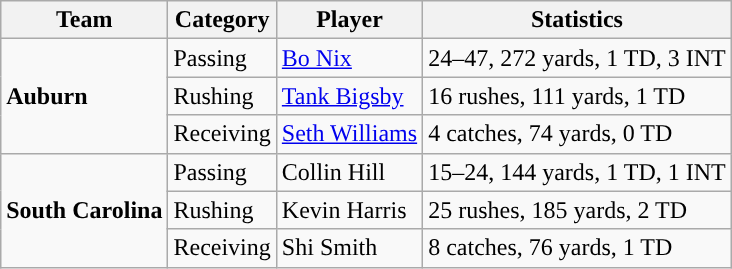<table class="wikitable" style="float: right;">
<tr>
<th>Team</th>
<th>Category</th>
<th>Player</th>
<th>Statistics</th>
</tr>
<tr>
<td rowspan=3><strong>Auburn</strong></td>
<td>Passing</td>
<td><a href='#'>Bo Nix</a></td>
<td>24–47, 272 yards, 1 TD, 3 INT</td>
</tr>
<tr>
<td>Rushing</td>
<td><a href='#'>Tank Bigsby</a></td>
<td>16 rushes, 111 yards, 1 TD</td>
</tr>
<tr>
<td>Receiving</td>
<td><a href='#'>Seth Williams</a></td>
<td>4 catches, 74 yards, 0 TD</td>
</tr>
<tr>
<td rowspan=3><strong>South Carolina</strong></td>
<td>Passing</td>
<td>Collin Hill</td>
<td>15–24, 144 yards, 1 TD, 1 INT</td>
</tr>
<tr>
<td>Rushing</td>
<td>Kevin Harris</td>
<td>25 rushes, 185 yards, 2 TD</td>
</tr>
<tr>
<td>Receiving</td>
<td>Shi Smith</td>
<td>8 catches, 76 yards, 1 TD</td>
</tr>
</table>
